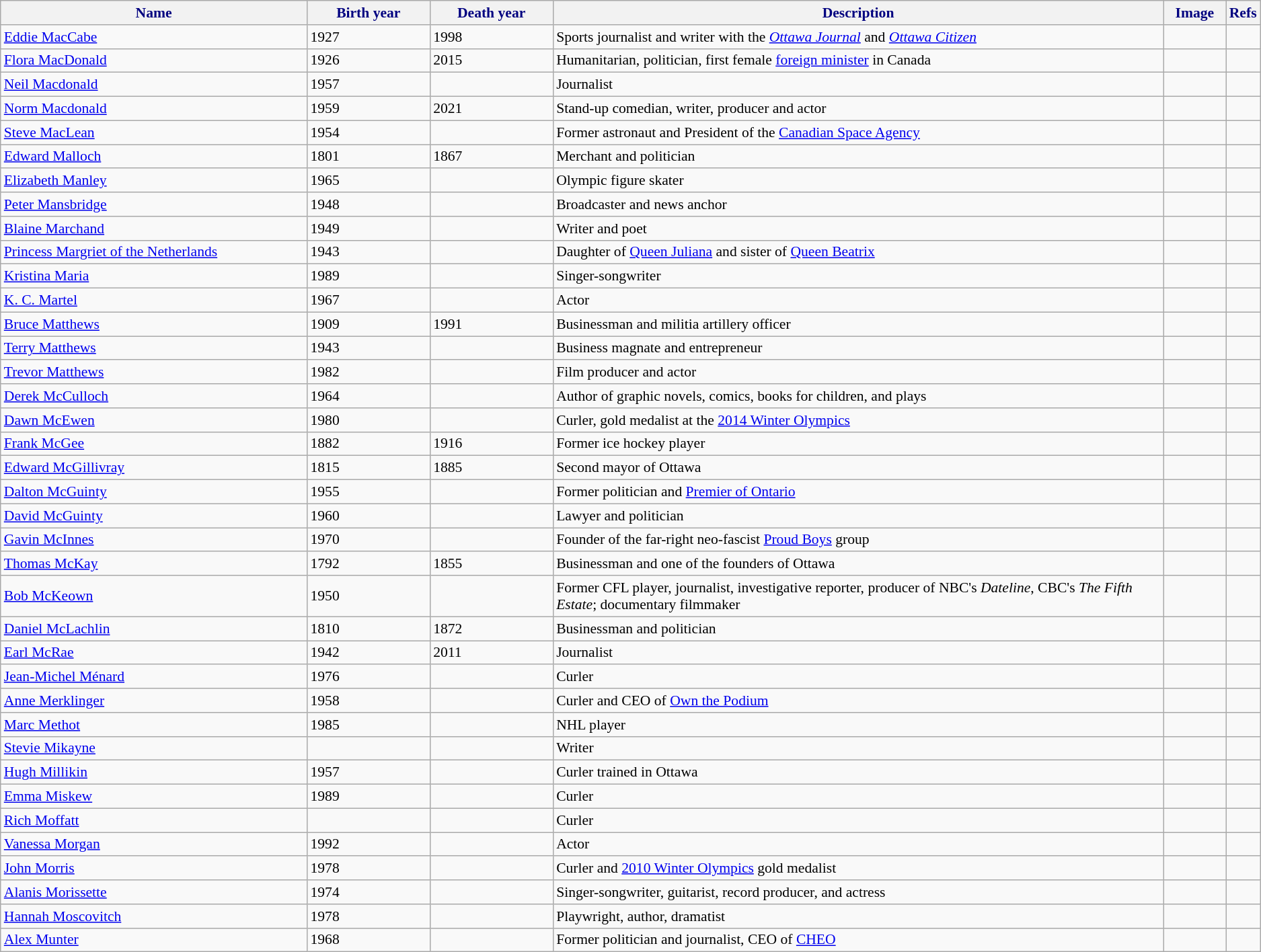<table class="wikitable" style="font-size:90%;">
<tr>
<th style="background-color:#f2f2f2; color: #000080" width="25%">Name</th>
<th style="background-color:#f2f2f2; color: #000080" width="10%">Birth year</th>
<th style="background-color:#f2f2f2; color: #000080" width="10%">Death year</th>
<th style="background-color:#f2f2f2; color: #000080" width="50%">Description</th>
<th style="background-color:#f2f2f2; color: #000080" width="5%">Image</th>
<th style="background-color:#f2f2f2; color: #000080" width="5%">Refs</th>
</tr>
<tr>
<td><a href='#'>Eddie MacCabe</a></td>
<td>1927</td>
<td>1998</td>
<td>Sports journalist and writer with the <em><a href='#'>Ottawa Journal</a></em> and <em><a href='#'>Ottawa Citizen</a></em></td>
<td></td>
<td></td>
</tr>
<tr>
<td><a href='#'>Flora MacDonald</a></td>
<td>1926</td>
<td>2015</td>
<td>Humanitarian, politician, first female <a href='#'>foreign minister</a> in Canada</td>
<td></td>
<td></td>
</tr>
<tr>
<td><a href='#'>Neil Macdonald</a></td>
<td>1957</td>
<td></td>
<td>Journalist</td>
<td></td>
<td></td>
</tr>
<tr>
<td><a href='#'>Norm Macdonald</a></td>
<td>1959</td>
<td>2021</td>
<td>Stand-up comedian, writer, producer and actor</td>
<td></td>
<td></td>
</tr>
<tr>
<td><a href='#'>Steve MacLean</a></td>
<td>1954</td>
<td></td>
<td>Former astronaut and President of the <a href='#'>Canadian Space Agency</a></td>
<td></td>
<td></td>
</tr>
<tr>
<td><a href='#'>Edward Malloch</a></td>
<td>1801</td>
<td>1867</td>
<td>Merchant and politician</td>
<td></td>
<td></td>
</tr>
<tr>
<td><a href='#'>Elizabeth Manley</a></td>
<td>1965</td>
<td></td>
<td>Olympic figure skater</td>
<td></td>
<td></td>
</tr>
<tr>
<td><a href='#'>Peter Mansbridge</a></td>
<td>1948</td>
<td></td>
<td>Broadcaster and news anchor</td>
<td></td>
<td></td>
</tr>
<tr>
<td><a href='#'>Blaine Marchand</a></td>
<td>1949</td>
<td></td>
<td>Writer and poet</td>
<td></td>
<td></td>
</tr>
<tr>
<td><a href='#'>Princess Margriet of the Netherlands</a></td>
<td>1943</td>
<td></td>
<td>Daughter of <a href='#'>Queen Juliana</a> and sister of <a href='#'>Queen Beatrix</a></td>
<td></td>
<td></td>
</tr>
<tr>
<td><a href='#'>Kristina Maria</a></td>
<td>1989</td>
<td></td>
<td>Singer-songwriter</td>
<td></td>
<td></td>
</tr>
<tr>
<td><a href='#'>K. C. Martel</a></td>
<td>1967</td>
<td></td>
<td>Actor</td>
<td></td>
<td></td>
</tr>
<tr>
<td><a href='#'>Bruce Matthews</a></td>
<td>1909</td>
<td>1991</td>
<td>Businessman and militia artillery officer</td>
<td></td>
<td></td>
</tr>
<tr>
<td><a href='#'>Terry Matthews</a></td>
<td>1943</td>
<td></td>
<td>Business magnate and entrepreneur</td>
<td></td>
<td></td>
</tr>
<tr>
<td><a href='#'>Trevor Matthews</a></td>
<td>1982</td>
<td></td>
<td>Film producer and actor</td>
<td></td>
<td></td>
</tr>
<tr>
<td><a href='#'>Derek McCulloch</a></td>
<td>1964</td>
<td></td>
<td>Author of graphic novels, comics, books for children, and plays</td>
<td></td>
<td></td>
</tr>
<tr>
<td><a href='#'>Dawn McEwen</a></td>
<td>1980</td>
<td></td>
<td>Curler, gold medalist at the <a href='#'>2014 Winter Olympics</a></td>
<td></td>
<td></td>
</tr>
<tr>
<td><a href='#'>Frank McGee</a></td>
<td>1882</td>
<td>1916</td>
<td>Former ice hockey player</td>
<td></td>
<td></td>
</tr>
<tr>
<td><a href='#'>Edward McGillivray</a></td>
<td>1815</td>
<td>1885</td>
<td>Second mayor of Ottawa</td>
<td></td>
<td></td>
</tr>
<tr>
<td><a href='#'>Dalton McGuinty</a></td>
<td>1955</td>
<td></td>
<td>Former politician and <a href='#'>Premier of Ontario</a></td>
<td></td>
<td></td>
</tr>
<tr>
<td><a href='#'>David McGuinty</a></td>
<td>1960</td>
<td></td>
<td>Lawyer and politician</td>
<td></td>
<td></td>
</tr>
<tr>
<td><a href='#'>Gavin McInnes</a></td>
<td>1970</td>
<td></td>
<td>Founder of the far-right neo-fascist <a href='#'>Proud Boys</a> group</td>
<td></td>
<td></td>
</tr>
<tr>
<td><a href='#'>Thomas McKay</a></td>
<td>1792</td>
<td>1855</td>
<td>Businessman and one of the founders of Ottawa</td>
<td></td>
<td></td>
</tr>
<tr>
<td><a href='#'>Bob McKeown</a></td>
<td>1950</td>
<td></td>
<td>Former CFL player, journalist, investigative reporter, producer of NBC's <em>Dateline</em>, CBC's <em>The Fifth Estate</em>; documentary filmmaker</td>
<td></td>
<td></td>
</tr>
<tr>
<td><a href='#'>Daniel McLachlin</a></td>
<td>1810</td>
<td>1872</td>
<td>Businessman and politician</td>
<td></td>
<td></td>
</tr>
<tr>
<td><a href='#'>Earl McRae</a></td>
<td>1942</td>
<td>2011</td>
<td>Journalist</td>
<td></td>
<td></td>
</tr>
<tr>
<td><a href='#'>Jean-Michel Ménard</a></td>
<td>1976</td>
<td></td>
<td>Curler</td>
<td></td>
<td></td>
</tr>
<tr>
<td><a href='#'>Anne Merklinger</a></td>
<td>1958</td>
<td></td>
<td>Curler and CEO of <a href='#'>Own the Podium</a></td>
<td></td>
<td></td>
</tr>
<tr>
<td><a href='#'>Marc Methot</a></td>
<td>1985</td>
<td></td>
<td>NHL player</td>
<td></td>
<td></td>
</tr>
<tr>
<td><a href='#'>Stevie Mikayne</a></td>
<td></td>
<td></td>
<td>Writer</td>
<td></td>
<td></td>
</tr>
<tr>
<td><a href='#'>Hugh Millikin</a></td>
<td>1957</td>
<td></td>
<td>Curler trained in Ottawa</td>
<td></td>
<td></td>
</tr>
<tr>
<td><a href='#'>Emma Miskew</a></td>
<td>1989</td>
<td></td>
<td>Curler</td>
<td></td>
<td></td>
</tr>
<tr>
<td><a href='#'>Rich Moffatt</a></td>
<td></td>
<td></td>
<td>Curler</td>
<td></td>
<td></td>
</tr>
<tr>
<td><a href='#'>Vanessa Morgan</a></td>
<td>1992</td>
<td></td>
<td>Actor</td>
<td></td>
<td></td>
</tr>
<tr>
<td><a href='#'>John Morris</a></td>
<td>1978</td>
<td></td>
<td>Curler and <a href='#'>2010 Winter Olympics</a> gold medalist</td>
<td></td>
<td></td>
</tr>
<tr>
<td><a href='#'>Alanis Morissette</a></td>
<td>1974</td>
<td></td>
<td>Singer-songwriter, guitarist, record producer, and actress</td>
<td></td>
<td></td>
</tr>
<tr>
<td><a href='#'>Hannah Moscovitch</a></td>
<td>1978</td>
<td></td>
<td>Playwright, author, dramatist</td>
<td></td>
<td></td>
</tr>
<tr>
<td><a href='#'>Alex Munter</a></td>
<td>1968</td>
<td></td>
<td>Former politician and journalist, CEO of <a href='#'>CHEO</a></td>
<td></td>
<td></td>
</tr>
</table>
